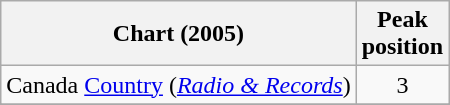<table class="wikitable sortable">
<tr>
<th align="left">Chart (2005)</th>
<th align="center">Peak<br>position</th>
</tr>
<tr>
<td align="left">Canada <a href='#'>Country</a> (<em><a href='#'>Radio & Records</a></em>)</td>
<td align="center">3</td>
</tr>
<tr>
</tr>
<tr>
</tr>
</table>
